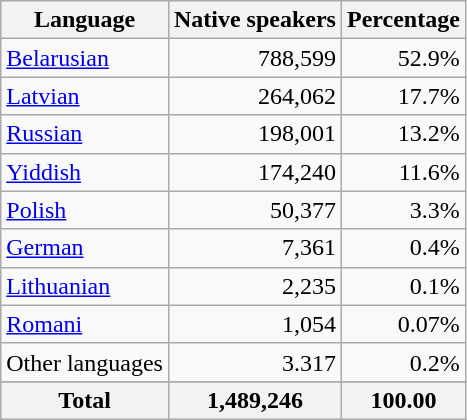<table class="wikitable sortable">
<tr>
<th>Language</th>
<th>Native speakers</th>
<th>Percentage</th>
</tr>
<tr>
<td><a href='#'>Belarusian</a></td>
<td align="right">788,599</td>
<td align="right">52.9%</td>
</tr>
<tr>
<td><a href='#'>Latvian</a></td>
<td align="right">264,062</td>
<td align="right">17.7%</td>
</tr>
<tr>
<td><a href='#'>Russian</a></td>
<td align="right">198,001</td>
<td align="right">13.2%</td>
</tr>
<tr>
<td><a href='#'>Yiddish</a></td>
<td align="right">174,240</td>
<td align="right">11.6%</td>
</tr>
<tr>
<td><a href='#'>Polish</a></td>
<td align="right">50,377</td>
<td align="right">3.3%</td>
</tr>
<tr>
<td><a href='#'>German</a></td>
<td align="right">7,361</td>
<td align="right">0.4%</td>
</tr>
<tr>
<td><a href='#'>Lithuanian</a></td>
<td align="right">2,235</td>
<td align="right">0.1%</td>
</tr>
<tr>
<td><a href='#'>Romani</a></td>
<td align="right">1,054</td>
<td align="right">0.07%</td>
</tr>
<tr>
<td>Other languages</td>
<td align="right">3.317</td>
<td align="right">0.2%</td>
</tr>
<tr>
</tr>
<tr>
<th>Total</th>
<th>1,489,246</th>
<th>100.00</th>
</tr>
</table>
